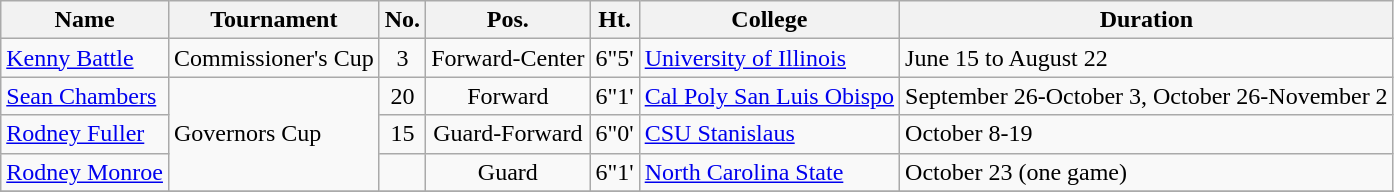<table class="wikitable" border="1">
<tr>
<th>Name</th>
<th>Tournament</th>
<th>No.</th>
<th>Pos.</th>
<th>Ht.</th>
<th>College</th>
<th>Duration</th>
</tr>
<tr>
<td><a href='#'>Kenny Battle</a></td>
<td>Commissioner's Cup</td>
<td align=center>3</td>
<td align=center>Forward-Center</td>
<td align=center>6"5'</td>
<td><a href='#'>University of Illinois</a></td>
<td>June 15 to August 22</td>
</tr>
<tr>
<td><a href='#'>Sean Chambers</a></td>
<td rowspan="3">Governors Cup</td>
<td align=center>20</td>
<td align=center>Forward</td>
<td align=center>6"1'</td>
<td><a href='#'>Cal Poly San Luis Obispo</a></td>
<td>September 26-October 3, October 26-November 2</td>
</tr>
<tr>
<td><a href='#'>Rodney Fuller</a></td>
<td align=center>15</td>
<td align=center>Guard-Forward</td>
<td align=center>6"0'</td>
<td><a href='#'>CSU Stanislaus</a></td>
<td>October 8-19</td>
</tr>
<tr>
<td><a href='#'>Rodney Monroe</a></td>
<td align=center></td>
<td align=center>Guard</td>
<td align=center>6"1'</td>
<td><a href='#'>North Carolina State</a></td>
<td>October 23 (one game)</td>
</tr>
<tr>
</tr>
</table>
